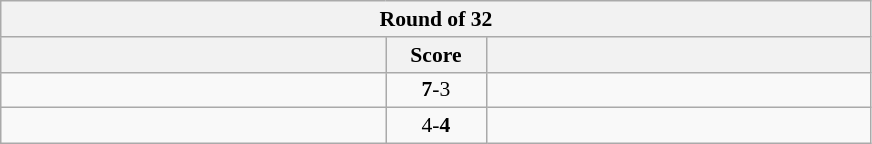<table class="wikitable" style="text-align: center; font-size:90% ">
<tr>
<th colspan=3>Round of 32</th>
</tr>
<tr>
<th align="right" width="250"></th>
<th width="60">Score</th>
<th align="left" width="250"></th>
</tr>
<tr>
<td align=left><strong></strong></td>
<td align=center><strong>7</strong>-3</td>
<td align=left></td>
</tr>
<tr>
<td align=left></td>
<td align=center>4-<strong>4</strong></td>
<td align=left><strong></strong></td>
</tr>
</table>
